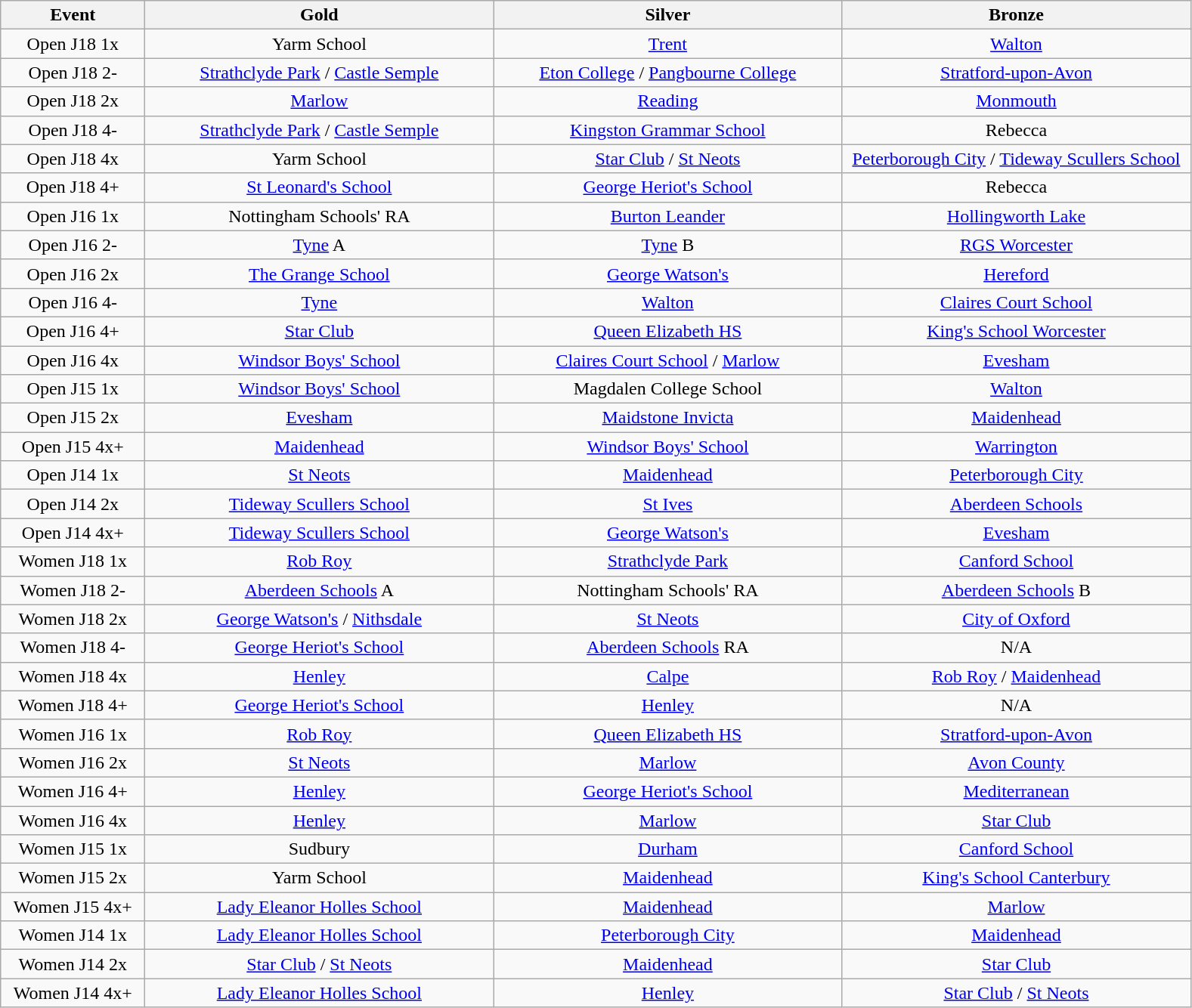<table class="wikitable" style="text-align:center">
<tr>
<th width=120>Event</th>
<th width=300>Gold</th>
<th width=300>Silver</th>
<th width=300>Bronze</th>
</tr>
<tr>
<td>Open J18 1x</td>
<td>Yarm School</td>
<td><a href='#'>Trent</a></td>
<td><a href='#'>Walton</a></td>
</tr>
<tr>
<td>Open J18 2-</td>
<td><a href='#'>Strathclyde Park</a> / <a href='#'>Castle Semple</a></td>
<td><a href='#'>Eton College</a> / <a href='#'>Pangbourne College</a></td>
<td><a href='#'>Stratford-upon-Avon</a></td>
</tr>
<tr>
<td>Open J18 2x</td>
<td><a href='#'>Marlow</a></td>
<td><a href='#'>Reading</a></td>
<td><a href='#'>Monmouth</a></td>
</tr>
<tr>
<td>Open J18 4-</td>
<td><a href='#'>Strathclyde Park</a> / <a href='#'>Castle Semple</a></td>
<td><a href='#'>Kingston Grammar School</a></td>
<td>Rebecca</td>
</tr>
<tr>
<td>Open J18 4x</td>
<td>Yarm School</td>
<td><a href='#'>Star Club</a> / <a href='#'>St Neots</a></td>
<td><a href='#'>Peterborough City</a> / <a href='#'>Tideway Scullers School</a></td>
</tr>
<tr>
<td>Open J18 4+</td>
<td><a href='#'>St Leonard's School</a></td>
<td><a href='#'>George Heriot's School</a></td>
<td>Rebecca</td>
</tr>
<tr>
<td>Open J16 1x</td>
<td>Nottingham Schools' RA</td>
<td><a href='#'>Burton Leander</a></td>
<td><a href='#'>Hollingworth Lake</a></td>
</tr>
<tr>
<td>Open J16 2-</td>
<td><a href='#'>Tyne</a> A</td>
<td><a href='#'>Tyne</a> B</td>
<td><a href='#'>RGS Worcester</a></td>
</tr>
<tr>
<td>Open J16 2x</td>
<td><a href='#'>The Grange School</a></td>
<td><a href='#'>George Watson's</a></td>
<td><a href='#'>Hereford</a></td>
</tr>
<tr>
<td>Open J16 4-</td>
<td><a href='#'>Tyne</a></td>
<td><a href='#'>Walton</a></td>
<td><a href='#'>Claires Court School</a></td>
</tr>
<tr>
<td>Open J16 4+</td>
<td><a href='#'>Star Club</a></td>
<td><a href='#'>Queen Elizabeth HS</a></td>
<td><a href='#'>King's School Worcester</a></td>
</tr>
<tr>
<td>Open J16 4x</td>
<td><a href='#'>Windsor Boys' School</a></td>
<td><a href='#'>Claires Court School</a>  / <a href='#'>Marlow</a></td>
<td><a href='#'>Evesham</a></td>
</tr>
<tr>
<td>Open J15 1x</td>
<td><a href='#'>Windsor Boys' School</a></td>
<td>Magdalen College School</td>
<td><a href='#'>Walton</a></td>
</tr>
<tr>
<td>Open J15 2x</td>
<td><a href='#'>Evesham</a></td>
<td><a href='#'>Maidstone Invicta</a></td>
<td><a href='#'>Maidenhead</a></td>
</tr>
<tr>
<td>Open J15 4x+</td>
<td><a href='#'>Maidenhead</a></td>
<td><a href='#'>Windsor Boys' School</a></td>
<td><a href='#'>Warrington</a></td>
</tr>
<tr>
<td>Open J14 1x</td>
<td><a href='#'>St Neots</a></td>
<td><a href='#'>Maidenhead</a></td>
<td><a href='#'>Peterborough City</a></td>
</tr>
<tr>
<td>Open J14 2x</td>
<td><a href='#'>Tideway Scullers School</a></td>
<td><a href='#'>St Ives</a></td>
<td><a href='#'>Aberdeen Schools</a></td>
</tr>
<tr>
<td>Open J14 4x+</td>
<td><a href='#'>Tideway Scullers School</a></td>
<td><a href='#'>George Watson's</a></td>
<td><a href='#'>Evesham</a></td>
</tr>
<tr>
<td>Women J18 1x</td>
<td><a href='#'>Rob Roy</a></td>
<td><a href='#'>Strathclyde Park</a></td>
<td><a href='#'>Canford School</a></td>
</tr>
<tr>
<td>Women J18 2-</td>
<td><a href='#'>Aberdeen Schools</a> A</td>
<td>Nottingham Schools' RA</td>
<td><a href='#'>Aberdeen Schools</a> B</td>
</tr>
<tr>
<td>Women J18 2x</td>
<td><a href='#'>George Watson's</a> / <a href='#'>Nithsdale</a></td>
<td><a href='#'>St Neots</a></td>
<td><a href='#'>City of Oxford</a></td>
</tr>
<tr>
<td>Women J18 4-</td>
<td><a href='#'>George Heriot's School</a></td>
<td><a href='#'>Aberdeen Schools</a> RA</td>
<td>N/A</td>
</tr>
<tr>
<td>Women J18 4x</td>
<td><a href='#'>Henley</a></td>
<td><a href='#'>Calpe</a></td>
<td><a href='#'>Rob Roy</a> / <a href='#'>Maidenhead</a></td>
</tr>
<tr>
<td>Women J18 4+</td>
<td><a href='#'>George Heriot's School</a></td>
<td><a href='#'>Henley</a></td>
<td>N/A</td>
</tr>
<tr>
<td>Women J16 1x</td>
<td><a href='#'>Rob Roy</a></td>
<td><a href='#'>Queen Elizabeth HS</a></td>
<td><a href='#'>Stratford-upon-Avon</a></td>
</tr>
<tr>
<td>Women J16 2x</td>
<td><a href='#'>St Neots</a></td>
<td><a href='#'>Marlow</a></td>
<td><a href='#'>Avon County</a></td>
</tr>
<tr>
<td>Women J16 4+</td>
<td><a href='#'>Henley</a></td>
<td><a href='#'>George Heriot's School</a></td>
<td><a href='#'>Mediterranean</a></td>
</tr>
<tr>
<td>Women J16 4x</td>
<td><a href='#'>Henley</a></td>
<td><a href='#'>Marlow</a></td>
<td><a href='#'>Star Club</a></td>
</tr>
<tr>
<td>Women J15 1x</td>
<td>Sudbury</td>
<td><a href='#'>Durham</a></td>
<td><a href='#'>Canford School</a></td>
</tr>
<tr>
<td>Women J15 2x</td>
<td>Yarm School</td>
<td><a href='#'>Maidenhead</a></td>
<td><a href='#'>King's School Canterbury</a></td>
</tr>
<tr>
<td>Women J15 4x+</td>
<td><a href='#'>Lady Eleanor Holles School</a></td>
<td><a href='#'>Maidenhead</a></td>
<td><a href='#'>Marlow</a></td>
</tr>
<tr>
<td>Women J14 1x</td>
<td><a href='#'>Lady Eleanor Holles School</a></td>
<td><a href='#'>Peterborough City</a></td>
<td><a href='#'>Maidenhead</a></td>
</tr>
<tr>
<td>Women J14 2x</td>
<td><a href='#'>Star Club</a> / <a href='#'>St Neots</a></td>
<td><a href='#'>Maidenhead</a></td>
<td><a href='#'>Star Club</a></td>
</tr>
<tr>
<td>Women J14 4x+</td>
<td><a href='#'>Lady Eleanor Holles School</a></td>
<td><a href='#'>Henley</a></td>
<td><a href='#'>Star Club</a> / <a href='#'>St Neots</a></td>
</tr>
</table>
